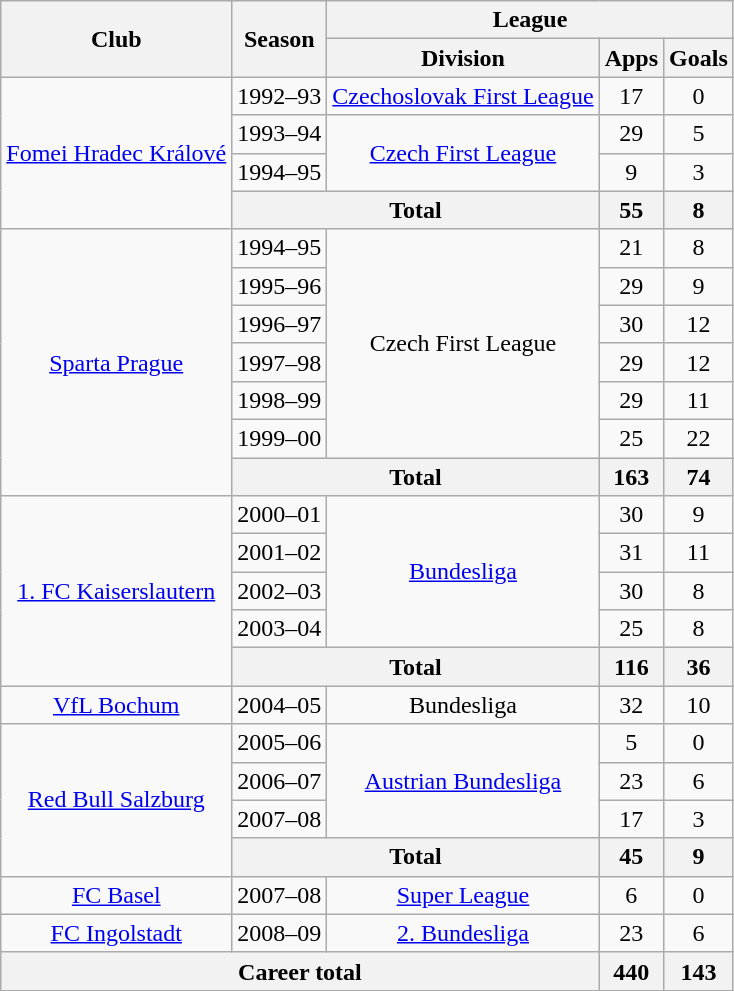<table class="wikitable" style="text-align:center">
<tr>
<th rowspan="2">Club</th>
<th rowspan="2">Season</th>
<th colspan="3">League</th>
</tr>
<tr>
<th>Division</th>
<th>Apps</th>
<th>Goals</th>
</tr>
<tr>
<td rowspan="4"><a href='#'>Fomei Hradec Králové</a></td>
<td>1992–93</td>
<td><a href='#'>Czechoslovak First League</a></td>
<td>17</td>
<td>0</td>
</tr>
<tr>
<td>1993–94</td>
<td rowspan="2"><a href='#'>Czech First League</a></td>
<td>29</td>
<td>5</td>
</tr>
<tr>
<td>1994–95</td>
<td>9</td>
<td>3</td>
</tr>
<tr>
<th colspan="2">Total</th>
<th>55</th>
<th>8</th>
</tr>
<tr>
<td rowspan="7"><a href='#'>Sparta Prague</a></td>
<td>1994–95</td>
<td rowspan="6">Czech First League</td>
<td>21</td>
<td>8</td>
</tr>
<tr>
<td>1995–96</td>
<td>29</td>
<td>9</td>
</tr>
<tr>
<td>1996–97</td>
<td>30</td>
<td>12</td>
</tr>
<tr>
<td>1997–98</td>
<td>29</td>
<td>12</td>
</tr>
<tr>
<td>1998–99</td>
<td>29</td>
<td>11</td>
</tr>
<tr>
<td>1999–00</td>
<td>25</td>
<td>22</td>
</tr>
<tr>
<th colspan="2">Total</th>
<th>163</th>
<th>74</th>
</tr>
<tr>
<td rowspan="5"><a href='#'>1. FC Kaiserslautern</a></td>
<td>2000–01</td>
<td rowspan="4"><a href='#'>Bundesliga</a></td>
<td>30</td>
<td>9</td>
</tr>
<tr>
<td>2001–02</td>
<td>31</td>
<td>11</td>
</tr>
<tr>
<td>2002–03</td>
<td>30</td>
<td>8</td>
</tr>
<tr>
<td>2003–04</td>
<td>25</td>
<td>8</td>
</tr>
<tr>
<th colspan="2">Total</th>
<th>116</th>
<th>36</th>
</tr>
<tr>
<td><a href='#'>VfL Bochum</a></td>
<td>2004–05</td>
<td>Bundesliga</td>
<td>32</td>
<td>10</td>
</tr>
<tr>
<td rowspan="4"><a href='#'>Red Bull Salzburg</a></td>
<td>2005–06</td>
<td rowspan="3"><a href='#'>Austrian Bundesliga</a></td>
<td>5</td>
<td>0</td>
</tr>
<tr>
<td>2006–07</td>
<td>23</td>
<td>6</td>
</tr>
<tr>
<td>2007–08</td>
<td>17</td>
<td>3</td>
</tr>
<tr>
<th colspan="2">Total</th>
<th>45</th>
<th>9</th>
</tr>
<tr>
<td><a href='#'>FC Basel</a></td>
<td>2007–08</td>
<td><a href='#'>Super League</a></td>
<td>6</td>
<td>0</td>
</tr>
<tr>
<td><a href='#'>FC Ingolstadt</a></td>
<td>2008–09</td>
<td><a href='#'>2. Bundesliga</a></td>
<td>23</td>
<td>6</td>
</tr>
<tr>
<th colspan="3">Career total</th>
<th>440</th>
<th>143</th>
</tr>
</table>
